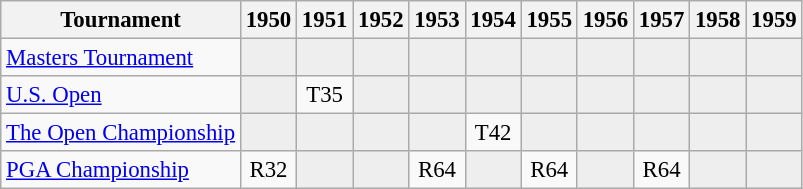<table class="wikitable" style="font-size:95%;text-align:center;">
<tr>
<th>Tournament</th>
<th>1950</th>
<th>1951</th>
<th>1952</th>
<th>1953</th>
<th>1954</th>
<th>1955</th>
<th>1956</th>
<th>1957</th>
<th>1958</th>
<th>1959</th>
</tr>
<tr>
<td align=left><a href='#'>Masters Tournament</a></td>
<td style="background:#eeeeee;"></td>
<td style="background:#eeeeee;"></td>
<td style="background:#eeeeee;"></td>
<td style="background:#eeeeee;"></td>
<td style="background:#eeeeee;"></td>
<td style="background:#eeeeee;"></td>
<td style="background:#eeeeee;"></td>
<td style="background:#eeeeee;"></td>
<td style="background:#eeeeee;"></td>
<td style="background:#eeeeee;"></td>
</tr>
<tr>
<td align=left><a href='#'>U.S. Open</a></td>
<td style="background:#eeeeee;"></td>
<td>T35</td>
<td style="background:#eeeeee;"></td>
<td style="background:#eeeeee;"></td>
<td style="background:#eeeeee;"></td>
<td style="background:#eeeeee;"></td>
<td style="background:#eeeeee;"></td>
<td style="background:#eeeeee;"></td>
<td style="background:#eeeeee;"></td>
<td style="background:#eeeeee;"></td>
</tr>
<tr>
<td align=left><a href='#'>The Open Championship</a></td>
<td style="background:#eeeeee;"></td>
<td style="background:#eeeeee;"></td>
<td style="background:#eeeeee;"></td>
<td style="background:#eeeeee;"></td>
<td>T42</td>
<td style="background:#eeeeee;"></td>
<td style="background:#eeeeee;"></td>
<td style="background:#eeeeee;"></td>
<td style="background:#eeeeee;"></td>
<td style="background:#eeeeee;"></td>
</tr>
<tr>
<td align=left><a href='#'>PGA Championship</a></td>
<td>R32</td>
<td style="background:#eeeeee;"></td>
<td style="background:#eeeeee;"></td>
<td>R64</td>
<td style="background:#eeeeee;"></td>
<td>R64</td>
<td style="background:#eeeeee;"></td>
<td>R64</td>
<td style="background:#eeeeee;"></td>
<td style="background:#eeeeee;"></td>
</tr>
</table>
